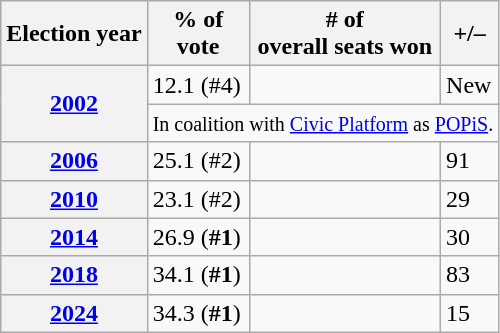<table class=wikitable>
<tr>
<th>Election year</th>
<th>% of<br>vote</th>
<th># of<br>overall seats won</th>
<th>+/–</th>
</tr>
<tr>
<th rowspan="2"><a href='#'>2002</a></th>
<td>12.1 (#4)</td>
<td></td>
<td>New</td>
</tr>
<tr>
<td colspan="3"><small>In coalition with <a href='#'>Civic Platform</a> as <a href='#'>POPiS</a>.</small></td>
</tr>
<tr>
<th><a href='#'>2006</a></th>
<td>25.1 (#2)</td>
<td></td>
<td> 91</td>
</tr>
<tr>
<th><a href='#'>2010</a></th>
<td>23.1 (#2)</td>
<td></td>
<td> 29</td>
</tr>
<tr>
<th><a href='#'>2014</a></th>
<td>26.9 (<strong>#1</strong>)</td>
<td></td>
<td> 30</td>
</tr>
<tr>
<th><a href='#'>2018</a></th>
<td>34.1 (<strong>#1</strong>)</td>
<td></td>
<td> 83</td>
</tr>
<tr>
<th><a href='#'>2024</a></th>
<td>34.3 (<strong>#1</strong>)</td>
<td></td>
<td> 15</td>
</tr>
</table>
